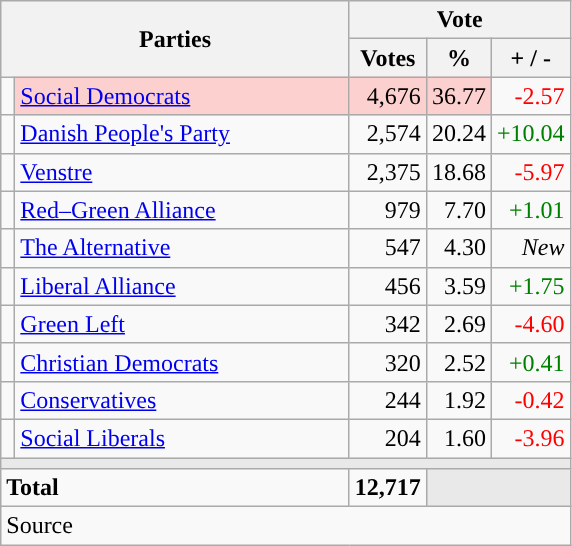<table class="wikitable" style="text-align:right;">
<tr>
<th style="text-align:centre;" rowspan="2" colspan="2" width="225">Parties</th>
<th colspan="3">Vote</th>
</tr>
<tr>
<th width="15">Votes</th>
<th width="15">%</th>
<th width="15">+ / -</th>
</tr>
<tr>
<td width="2" style="color:inherit;background:"></td>
<td bgcolor=#fbd0ce  align="left"><a href='#'>Social Democrats</a></td>
<td bgcolor=#fbd0ce>4,676</td>
<td bgcolor=#fbd0ce>36.77</td>
<td style=color:red;>-2.57</td>
</tr>
<tr>
<td width="2" style="color:inherit;background:"></td>
<td align="left"><a href='#'>Danish People's Party</a></td>
<td>2,574</td>
<td>20.24</td>
<td style=color:green;>+10.04</td>
</tr>
<tr>
<td width="2" style="color:inherit;background:"></td>
<td align="left"><a href='#'>Venstre</a></td>
<td>2,375</td>
<td>18.68</td>
<td style=color:red;>-5.97</td>
</tr>
<tr>
<td width="2" style="color:inherit;background:"></td>
<td align="left"><a href='#'>Red–Green Alliance</a></td>
<td>979</td>
<td>7.70</td>
<td style=color:green;>+1.01</td>
</tr>
<tr>
<td width="2" style="color:inherit;background:"></td>
<td align="left"><a href='#'>The Alternative</a></td>
<td>547</td>
<td>4.30</td>
<td><em>New</em></td>
</tr>
<tr>
<td width="2" style="color:inherit;background:"></td>
<td align="left"><a href='#'>Liberal Alliance</a></td>
<td>456</td>
<td>3.59</td>
<td style=color:green;>+1.75</td>
</tr>
<tr>
<td width="2" style="color:inherit;background:"></td>
<td align="left"><a href='#'>Green Left</a></td>
<td>342</td>
<td>2.69</td>
<td style=color:red;>-4.60</td>
</tr>
<tr>
<td width="2" style="color:inherit;background:"></td>
<td align="left"><a href='#'>Christian Democrats</a></td>
<td>320</td>
<td>2.52</td>
<td style=color:green;>+0.41</td>
</tr>
<tr>
<td width="2" style="color:inherit;background:"></td>
<td align="left"><a href='#'>Conservatives</a></td>
<td>244</td>
<td>1.92</td>
<td style=color:red;>-0.42</td>
</tr>
<tr>
<td width="2" style="color:inherit;background:"></td>
<td align="left"><a href='#'>Social Liberals</a></td>
<td>204</td>
<td>1.60</td>
<td style=color:red;>-3.96</td>
</tr>
<tr>
<td colspan="7" bgcolor="#E9E9E9"></td>
</tr>
<tr>
<td align="left" colspan="2"><strong>Total</strong></td>
<td><strong>12,717</strong></td>
<td bgcolor="#E9E9E9" colspan="2"></td>
</tr>
<tr>
<td align="left" colspan="6">Source</td>
</tr>
</table>
